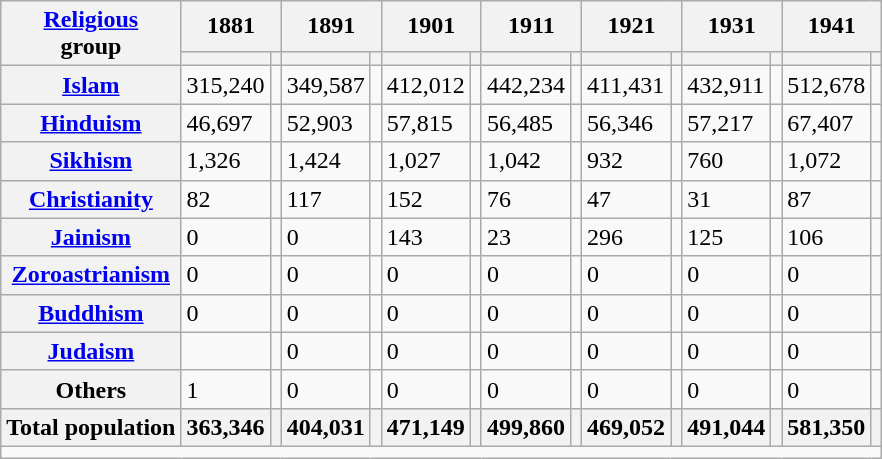<table class="wikitable sortable">
<tr>
<th rowspan="2"><a href='#'>Religious</a><br>group</th>
<th colspan="2">1881</th>
<th colspan="2">1891</th>
<th colspan="2">1901</th>
<th colspan="2">1911</th>
<th colspan="2">1921</th>
<th colspan="2">1931</th>
<th colspan="2">1941</th>
</tr>
<tr>
<th><a href='#'></a></th>
<th></th>
<th></th>
<th></th>
<th></th>
<th></th>
<th></th>
<th></th>
<th></th>
<th></th>
<th></th>
<th></th>
<th></th>
<th></th>
</tr>
<tr>
<th><a href='#'>Islam</a> </th>
<td>315,240</td>
<td></td>
<td>349,587</td>
<td></td>
<td>412,012</td>
<td></td>
<td>442,234</td>
<td></td>
<td>411,431</td>
<td></td>
<td>432,911</td>
<td></td>
<td>512,678</td>
<td></td>
</tr>
<tr>
<th><a href='#'>Hinduism</a> </th>
<td>46,697</td>
<td></td>
<td>52,903</td>
<td></td>
<td>57,815</td>
<td></td>
<td>56,485</td>
<td></td>
<td>56,346</td>
<td></td>
<td>57,217</td>
<td></td>
<td>67,407</td>
<td></td>
</tr>
<tr>
<th><a href='#'>Sikhism</a> </th>
<td>1,326</td>
<td></td>
<td>1,424</td>
<td></td>
<td>1,027</td>
<td></td>
<td>1,042</td>
<td></td>
<td>932</td>
<td></td>
<td>760</td>
<td></td>
<td>1,072</td>
<td></td>
</tr>
<tr>
<th><a href='#'>Christianity</a> </th>
<td>82</td>
<td></td>
<td>117</td>
<td></td>
<td>152</td>
<td></td>
<td>76</td>
<td></td>
<td>47</td>
<td></td>
<td>31</td>
<td></td>
<td>87</td>
<td></td>
</tr>
<tr>
<th><a href='#'>Jainism</a> </th>
<td>0</td>
<td></td>
<td>0</td>
<td></td>
<td>143</td>
<td></td>
<td>23</td>
<td></td>
<td>296</td>
<td></td>
<td>125</td>
<td></td>
<td>106</td>
<td></td>
</tr>
<tr>
<th><a href='#'>Zoroastrianism</a> </th>
<td>0</td>
<td></td>
<td>0</td>
<td></td>
<td>0</td>
<td></td>
<td>0</td>
<td></td>
<td>0</td>
<td></td>
<td>0</td>
<td></td>
<td>0</td>
<td></td>
</tr>
<tr>
<th><a href='#'>Buddhism</a> </th>
<td>0</td>
<td></td>
<td>0</td>
<td></td>
<td>0</td>
<td></td>
<td>0</td>
<td></td>
<td>0</td>
<td></td>
<td>0</td>
<td></td>
<td>0</td>
<td></td>
</tr>
<tr>
<th><a href='#'>Judaism</a> </th>
<td></td>
<td></td>
<td>0</td>
<td></td>
<td>0</td>
<td></td>
<td>0</td>
<td></td>
<td>0</td>
<td></td>
<td>0</td>
<td></td>
<td>0</td>
<td></td>
</tr>
<tr>
<th>Others</th>
<td>1</td>
<td></td>
<td>0</td>
<td></td>
<td>0</td>
<td></td>
<td>0</td>
<td></td>
<td>0</td>
<td></td>
<td>0</td>
<td></td>
<td>0</td>
<td></td>
</tr>
<tr>
<th>Total population</th>
<th>363,346</th>
<th></th>
<th>404,031</th>
<th></th>
<th>471,149</th>
<th></th>
<th>499,860</th>
<th></th>
<th>469,052</th>
<th></th>
<th>491,044</th>
<th></th>
<th>581,350</th>
<th></th>
</tr>
<tr class="sortbottom">
<td colspan="15"></td>
</tr>
</table>
